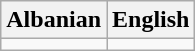<table class="wikitable">
<tr>
<th>Albanian</th>
<th>English</th>
</tr>
<tr>
<td></td>
<td></td>
</tr>
</table>
